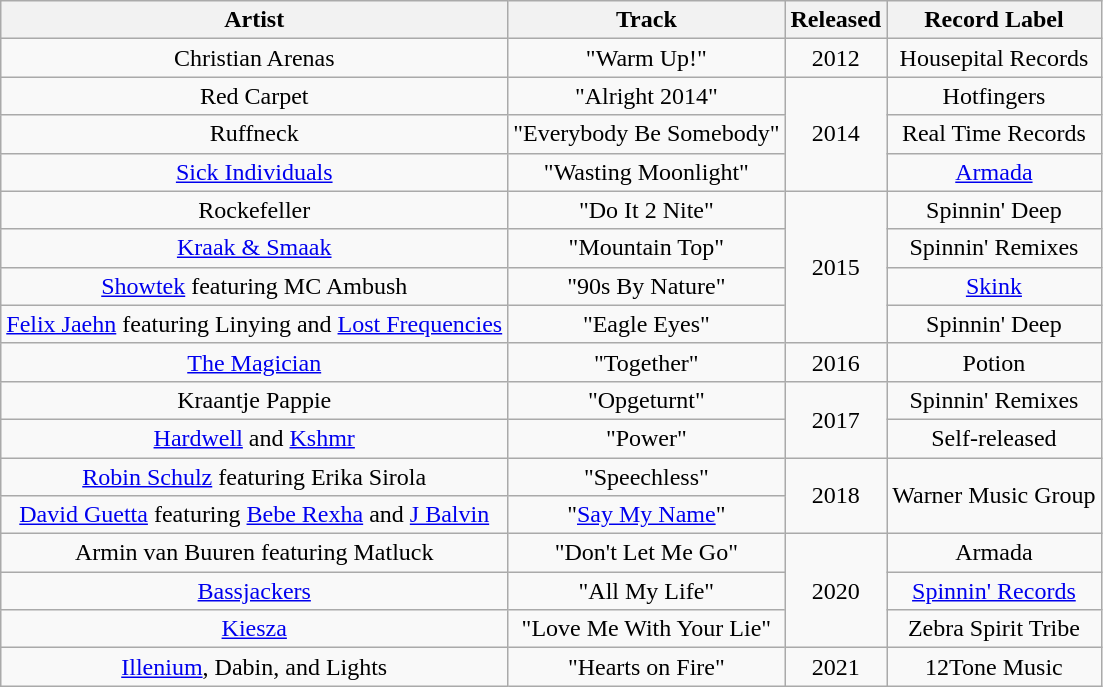<table class="wikitable" style="text-align:center;">
<tr>
<th>Artist</th>
<th>Track</th>
<th>Released</th>
<th>Record Label</th>
</tr>
<tr>
<td>Christian Arenas</td>
<td>"Warm Up!"</td>
<td>2012</td>
<td>Housepital Records</td>
</tr>
<tr>
<td>Red Carpet</td>
<td>"Alright 2014"</td>
<td rowspan="3">2014</td>
<td>Hotfingers</td>
</tr>
<tr>
<td>Ruffneck</td>
<td>"Everybody Be Somebody"</td>
<td>Real Time Records</td>
</tr>
<tr>
<td><a href='#'>Sick Individuals</a></td>
<td>"Wasting Moonlight"</td>
<td><a href='#'>Armada</a></td>
</tr>
<tr>
<td>Rockefeller</td>
<td>"Do It 2 Nite"</td>
<td rowspan="4">2015</td>
<td>Spinnin' Deep</td>
</tr>
<tr>
<td><a href='#'>Kraak & Smaak</a></td>
<td>"Mountain Top"</td>
<td>Spinnin' Remixes</td>
</tr>
<tr>
<td><a href='#'>Showtek</a> featuring MC Ambush</td>
<td>"90s By Nature"</td>
<td><a href='#'>Skink</a></td>
</tr>
<tr>
<td><a href='#'>Felix Jaehn</a> featuring Linying and <a href='#'>Lost Frequencies</a></td>
<td>"Eagle Eyes"</td>
<td>Spinnin' Deep</td>
</tr>
<tr>
<td><a href='#'>The Magician</a></td>
<td>"Together"</td>
<td>2016</td>
<td>Potion</td>
</tr>
<tr>
<td>Kraantje Pappie</td>
<td>"Opgeturnt"</td>
<td rowspan="2">2017</td>
<td>Spinnin' Remixes</td>
</tr>
<tr>
<td><a href='#'>Hardwell</a> and <a href='#'>Kshmr</a></td>
<td>"Power"</td>
<td>Self-released</td>
</tr>
<tr>
<td><a href='#'>Robin Schulz</a> featuring Erika Sirola</td>
<td>"Speechless"</td>
<td rowspan="2">2018</td>
<td rowspan="2">Warner Music Group</td>
</tr>
<tr>
<td><a href='#'>David Guetta</a> featuring <a href='#'>Bebe Rexha</a> and <a href='#'>J Balvin</a></td>
<td>"<a href='#'>Say My Name</a>"</td>
</tr>
<tr>
<td>Armin van Buuren featuring Matluck</td>
<td>"Don't Let Me Go"</td>
<td rowspan="3">2020</td>
<td>Armada</td>
</tr>
<tr>
<td><a href='#'>Bassjackers</a></td>
<td>"All My Life"</td>
<td><a href='#'>Spinnin' Records</a></td>
</tr>
<tr>
<td><a href='#'>Kiesza</a></td>
<td>"Love Me With Your Lie"</td>
<td>Zebra Spirit Tribe</td>
</tr>
<tr>
<td><a href='#'>Illenium</a>, Dabin, and Lights</td>
<td>"Hearts on Fire"</td>
<td>2021</td>
<td>12Tone Music</td>
</tr>
</table>
